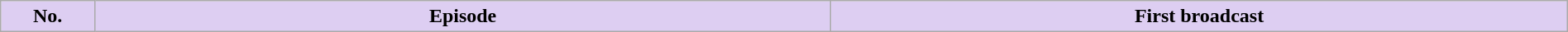<table class="wikitable plainrowheaders" style="width:100%; margin:auto; background:#fff;">
<tr>
<th style="background: #ddcef2; width: 6%;">No.</th>
<th style="background: #ddcef2; width: 47%;">Episode</th>
<th style="background: #ddcef2; width: 47%;">First broadcast<br>
















</th>
</tr>
</table>
